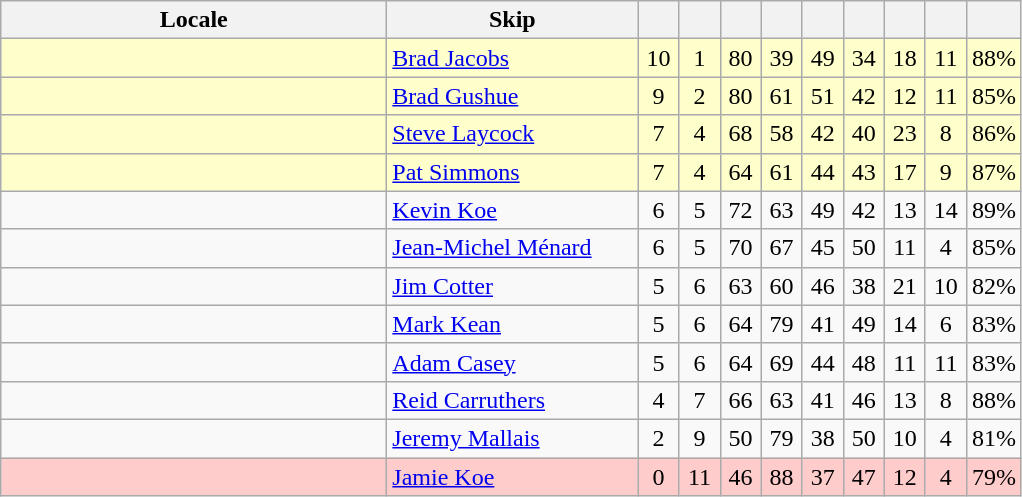<table class=wikitable style="text-align: center;">
<tr>
<th width=250>Locale</th>
<th width=160>Skip</th>
<th width=20></th>
<th width=20></th>
<th width=20></th>
<th width=20></th>
<th width=20></th>
<th width=20></th>
<th width=20></th>
<th width=20></th>
<th width=20></th>
</tr>
<tr style="background:#ffc;">
<td style="text-align: left;"></td>
<td style="text-align: left;"><a href='#'>Brad Jacobs</a></td>
<td>10</td>
<td>1</td>
<td>80</td>
<td>39</td>
<td>49</td>
<td>34</td>
<td>18</td>
<td>11</td>
<td>88%</td>
</tr>
<tr style="background:#ffc;">
<td style="text-align: left;"></td>
<td style="text-align: left;"><a href='#'>Brad Gushue</a></td>
<td>9</td>
<td>2</td>
<td>80</td>
<td>61</td>
<td>51</td>
<td>42</td>
<td>12</td>
<td>11</td>
<td>85%</td>
</tr>
<tr style="background:#ffc;">
<td style="text-align: left;"></td>
<td style="text-align: left;"><a href='#'>Steve Laycock</a></td>
<td>7</td>
<td>4</td>
<td>68</td>
<td>58</td>
<td>42</td>
<td>40</td>
<td>23</td>
<td>8</td>
<td>86%</td>
</tr>
<tr style="background:#ffc;">
<td style="text-align: left;"></td>
<td style="text-align: left;"><a href='#'>Pat Simmons</a></td>
<td>7</td>
<td>4</td>
<td>64</td>
<td>61</td>
<td>44</td>
<td>43</td>
<td>17</td>
<td>9</td>
<td>87%</td>
</tr>
<tr>
<td style="text-align: left;"></td>
<td style="text-align: left;"><a href='#'>Kevin Koe</a></td>
<td>6</td>
<td>5</td>
<td>72</td>
<td>63</td>
<td>49</td>
<td>42</td>
<td>13</td>
<td>14</td>
<td>89%</td>
</tr>
<tr>
<td style="text-align: left;"></td>
<td style="text-align: left;"><a href='#'>Jean-Michel Ménard</a></td>
<td>6</td>
<td>5</td>
<td>70</td>
<td>67</td>
<td>45</td>
<td>50</td>
<td>11</td>
<td>4</td>
<td>85%</td>
</tr>
<tr>
<td style="text-align: left;"></td>
<td style="text-align: left;"><a href='#'>Jim Cotter</a></td>
<td>5</td>
<td>6</td>
<td>63</td>
<td>60</td>
<td>46</td>
<td>38</td>
<td>21</td>
<td>10</td>
<td>82%</td>
</tr>
<tr>
<td style="text-align: left;"></td>
<td style="text-align: left;"><a href='#'>Mark Kean</a></td>
<td>5</td>
<td>6</td>
<td>64</td>
<td>79</td>
<td>41</td>
<td>49</td>
<td>14</td>
<td>6</td>
<td>83%</td>
</tr>
<tr>
<td style="text-align: left;"></td>
<td style="text-align: left;"><a href='#'>Adam Casey</a></td>
<td>5</td>
<td>6</td>
<td>64</td>
<td>69</td>
<td>44</td>
<td>48</td>
<td>11</td>
<td>11</td>
<td>83%</td>
</tr>
<tr>
<td style="text-align: left;"></td>
<td style="text-align: left;"><a href='#'>Reid Carruthers</a></td>
<td>4</td>
<td>7</td>
<td>66</td>
<td>63</td>
<td>41</td>
<td>46</td>
<td>13</td>
<td>8</td>
<td>88%</td>
</tr>
<tr>
<td style="text-align: left;"></td>
<td style="text-align: left;"><a href='#'>Jeremy Mallais</a></td>
<td>2</td>
<td>9</td>
<td>50</td>
<td>79</td>
<td>38</td>
<td>50</td>
<td>10</td>
<td>4</td>
<td>81%</td>
</tr>
<tr style="background:#fcc;">
<td style="text-align: left;"></td>
<td style="text-align: left;"><a href='#'>Jamie Koe</a></td>
<td>0</td>
<td>11</td>
<td>46</td>
<td>88</td>
<td>37</td>
<td>47</td>
<td>12</td>
<td>4</td>
<td>79%</td>
</tr>
</table>
